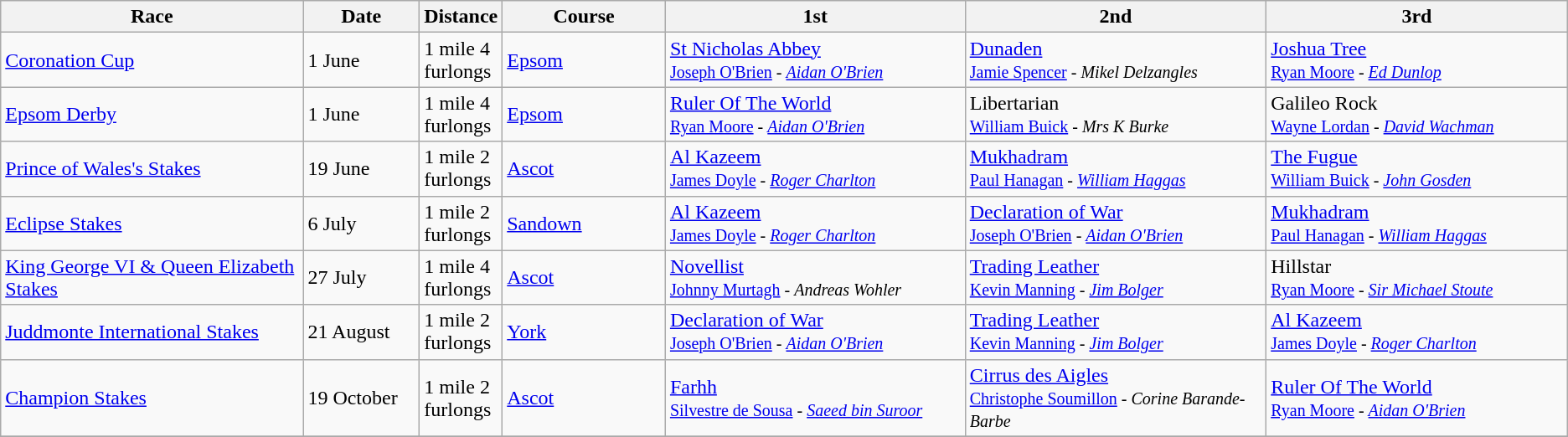<table class="wikitable sortable">
<tr>
<th width=300>Race</th>
<th width=100>Date</th>
<th width=50>Distance</th>
<th width=150>Course</th>
<th width=300>1st</th>
<th width=300>2nd</th>
<th width=300>3rd</th>
</tr>
<tr>
<td><a href='#'>Coronation Cup</a></td>
<td>1 June</td>
<td>1 mile 4 furlongs</td>
<td><a href='#'>Epsom</a></td>
<td><a href='#'>St Nicholas Abbey</a><br><small><a href='#'>Joseph O'Brien</a> - <em><a href='#'>Aidan O'Brien</a></em></small></td>
<td><a href='#'>Dunaden</a><br><small><a href='#'>Jamie Spencer</a> - <em>Mikel Delzangles</em></small></td>
<td><a href='#'>Joshua Tree</a><br><small><a href='#'>Ryan Moore</a> - <em><a href='#'>Ed Dunlop</a></em></small></td>
</tr>
<tr>
<td><a href='#'>Epsom Derby</a></td>
<td>1 June</td>
<td>1 mile 4 furlongs</td>
<td><a href='#'>Epsom</a></td>
<td><a href='#'>Ruler Of The World</a><br><small><a href='#'>Ryan Moore</a> - <em><a href='#'>Aidan O'Brien</a></em></small></td>
<td>Libertarian<br><small><a href='#'>William Buick</a> - <em>Mrs K Burke</em></small></td>
<td>Galileo Rock<br><small><a href='#'>Wayne Lordan</a> - <em><a href='#'>David Wachman</a></em></small></td>
</tr>
<tr>
<td><a href='#'>Prince of Wales's Stakes</a></td>
<td>19 June</td>
<td>1 mile 2 furlongs</td>
<td><a href='#'>Ascot</a></td>
<td><a href='#'>Al Kazeem</a><br><small><a href='#'>James Doyle</a> - <em><a href='#'>Roger Charlton</a></em></small></td>
<td><a href='#'>Mukhadram</a><br><small><a href='#'>Paul Hanagan</a> - <em><a href='#'>William Haggas</a></em></small></td>
<td><a href='#'>The Fugue</a><br><small><a href='#'>William Buick</a> - <em><a href='#'>John Gosden</a></em></small></td>
</tr>
<tr>
<td><a href='#'>Eclipse Stakes</a></td>
<td>6 July</td>
<td>1 mile 2 furlongs</td>
<td><a href='#'>Sandown</a></td>
<td><a href='#'>Al Kazeem</a><br><small><a href='#'>James Doyle</a> - <em><a href='#'>Roger Charlton</a></em></small></td>
<td><a href='#'>Declaration of War</a><br><small><a href='#'>Joseph O'Brien</a> - <em><a href='#'>Aidan O'Brien</a></em></small></td>
<td><a href='#'>Mukhadram</a><br><small><a href='#'>Paul Hanagan</a> - <em><a href='#'>William Haggas</a></em></small></td>
</tr>
<tr>
<td><a href='#'>King George VI & Queen Elizabeth Stakes</a></td>
<td>27 July</td>
<td>1 mile 4 furlongs</td>
<td><a href='#'>Ascot</a></td>
<td><a href='#'>Novellist</a><br><small><a href='#'>Johnny Murtagh</a> - <em>Andreas Wohler</em></small></td>
<td><a href='#'>Trading Leather</a><br><small><a href='#'>Kevin Manning</a> - <em><a href='#'>Jim Bolger</a></em></small></td>
<td>Hillstar<br><small><a href='#'>Ryan Moore</a> - <em><a href='#'>Sir Michael Stoute</a></em></small></td>
</tr>
<tr>
<td><a href='#'>Juddmonte International Stakes</a></td>
<td>21 August</td>
<td>1 mile 2 furlongs</td>
<td><a href='#'>York</a></td>
<td><a href='#'>Declaration of War</a><br><small><a href='#'>Joseph O'Brien</a> - <em><a href='#'>Aidan O'Brien</a></em></small></td>
<td><a href='#'>Trading Leather</a><br><small><a href='#'>Kevin Manning</a> - <em><a href='#'>Jim Bolger</a></em></small></td>
<td><a href='#'>Al Kazeem</a><br><small><a href='#'>James Doyle</a> - <em><a href='#'>Roger Charlton</a></em></small></td>
</tr>
<tr>
<td><a href='#'>Champion Stakes</a></td>
<td>19 October</td>
<td>1 mile 2 furlongs</td>
<td><a href='#'>Ascot</a></td>
<td><a href='#'>Farhh</a><br><small><a href='#'>Silvestre de Sousa</a> - <em><a href='#'>Saeed bin Suroor</a></em></small></td>
<td><a href='#'>Cirrus des Aigles</a><br><small><a href='#'>Christophe Soumillon</a> - <em>Corine Barande-Barbe</em></small></td>
<td><a href='#'>Ruler Of The World</a><br><small><a href='#'>Ryan Moore</a> - <em><a href='#'>Aidan O'Brien</a></em></small></td>
</tr>
<tr>
</tr>
</table>
